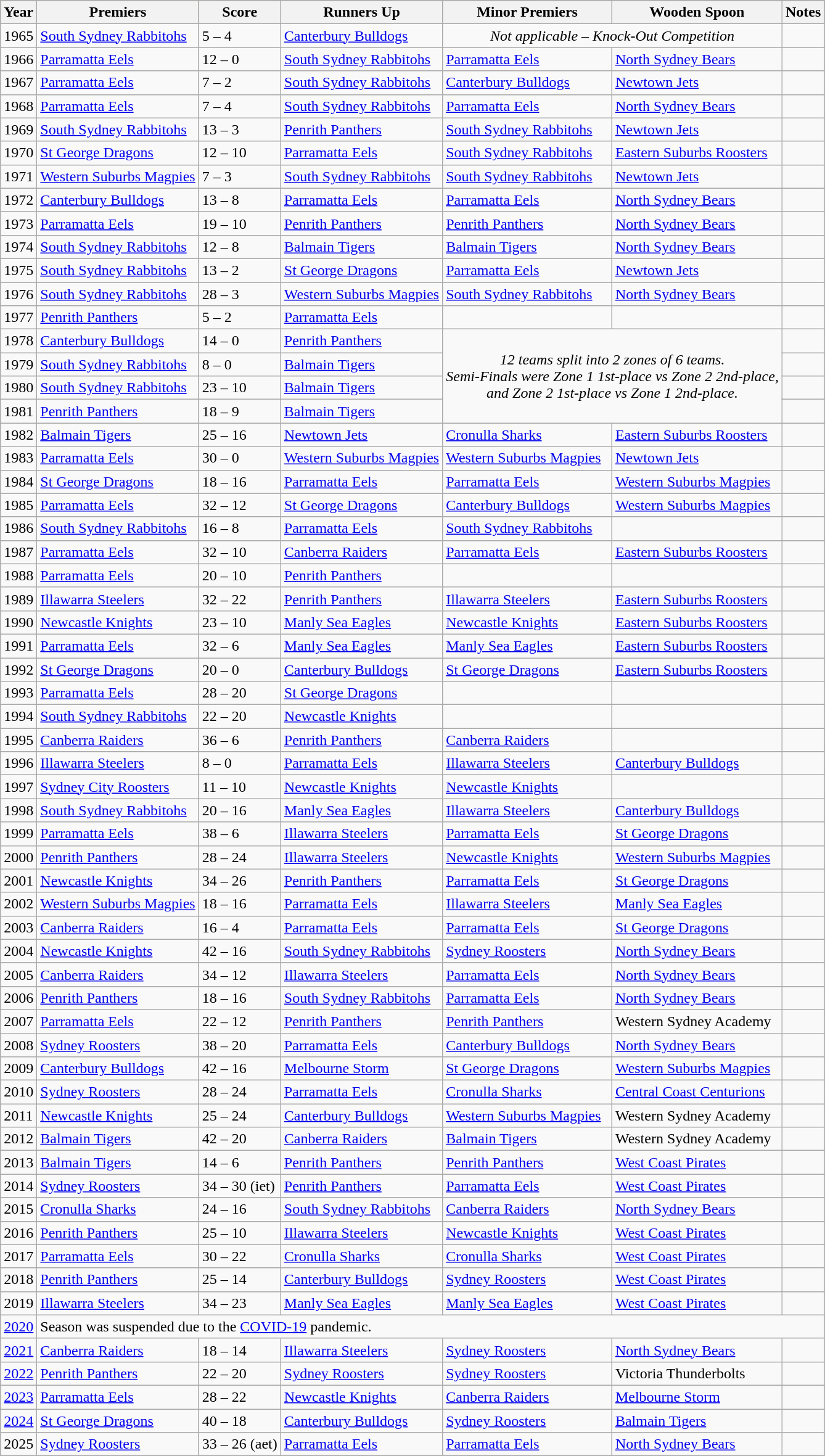<table class="wikitable">
<tr bgcolor=#bdb76b>
<th>Year</th>
<th>Premiers</th>
<th>Score</th>
<th>Runners Up</th>
<th>Minor Premiers</th>
<th>Wooden Spoon</th>
<th>Notes</th>
</tr>
<tr>
<td>1965</td>
<td> <a href='#'>South Sydney Rabbitohs</a></td>
<td>5 – 4</td>
<td> <a href='#'>Canterbury Bulldogs</a></td>
<td colspan=2 style="text-align:center;"><em>Not applicable – Knock-Out Competition</em></td>
<td></td>
</tr>
<tr>
<td>1966</td>
<td> <a href='#'>Parramatta Eels</a></td>
<td>12 – 0</td>
<td> <a href='#'>South Sydney Rabbitohs</a></td>
<td> <a href='#'>Parramatta Eels</a></td>
<td> <a href='#'>North Sydney Bears</a></td>
<td></td>
</tr>
<tr>
<td>1967</td>
<td> <a href='#'>Parramatta Eels</a></td>
<td>7 – 2</td>
<td> <a href='#'>South Sydney Rabbitohs</a></td>
<td> <a href='#'>Canterbury Bulldogs</a></td>
<td> <a href='#'>Newtown Jets</a></td>
<td></td>
</tr>
<tr>
<td>1968</td>
<td> <a href='#'>Parramatta Eels</a></td>
<td>7 – 4</td>
<td> <a href='#'>South Sydney Rabbitohs</a></td>
<td> <a href='#'>Parramatta Eels</a></td>
<td> <a href='#'>North Sydney Bears</a></td>
<td></td>
</tr>
<tr>
<td>1969</td>
<td> <a href='#'>South Sydney Rabbitohs</a></td>
<td>13 – 3</td>
<td> <a href='#'>Penrith Panthers</a></td>
<td> <a href='#'>South Sydney Rabbitohs</a></td>
<td> <a href='#'>Newtown Jets</a></td>
<td></td>
</tr>
<tr>
<td>1970</td>
<td> <a href='#'>St George Dragons</a></td>
<td>12 – 10</td>
<td> <a href='#'>Parramatta Eels</a></td>
<td> <a href='#'>South Sydney Rabbitohs</a></td>
<td> <a href='#'>Eastern Suburbs Roosters</a></td>
<td></td>
</tr>
<tr>
<td>1971</td>
<td> <a href='#'>Western Suburbs Magpies</a></td>
<td>7 – 3</td>
<td> <a href='#'>South Sydney Rabbitohs</a></td>
<td> <a href='#'>South Sydney Rabbitohs</a></td>
<td> <a href='#'>Newtown Jets</a></td>
<td></td>
</tr>
<tr>
<td>1972</td>
<td> <a href='#'>Canterbury Bulldogs</a></td>
<td>13 – 8</td>
<td> <a href='#'>Parramatta Eels</a></td>
<td> <a href='#'>Parramatta Eels</a></td>
<td> <a href='#'>North Sydney Bears</a></td>
<td></td>
</tr>
<tr>
<td>1973</td>
<td> <a href='#'>Parramatta Eels</a></td>
<td>19 – 10</td>
<td> <a href='#'>Penrith Panthers</a></td>
<td> <a href='#'>Penrith Panthers</a></td>
<td> <a href='#'>North Sydney Bears</a></td>
<td></td>
</tr>
<tr>
<td>1974</td>
<td> <a href='#'>South Sydney Rabbitohs</a></td>
<td>12 – 8</td>
<td> <a href='#'>Balmain Tigers</a></td>
<td> <a href='#'>Balmain Tigers</a></td>
<td> <a href='#'>North Sydney Bears</a></td>
<td></td>
</tr>
<tr>
<td>1975</td>
<td> <a href='#'>South Sydney Rabbitohs</a></td>
<td>13 – 2</td>
<td> <a href='#'>St George Dragons</a></td>
<td> <a href='#'>Parramatta Eels</a></td>
<td> <a href='#'>Newtown Jets</a></td>
<td></td>
</tr>
<tr>
<td>1976</td>
<td> <a href='#'>South Sydney Rabbitohs</a></td>
<td>28 – 3</td>
<td> <a href='#'>Western Suburbs Magpies</a></td>
<td> <a href='#'>South Sydney Rabbitohs</a></td>
<td> <a href='#'>North Sydney Bears</a></td>
<td></td>
</tr>
<tr>
<td>1977</td>
<td> <a href='#'>Penrith Panthers</a></td>
<td>5 – 2</td>
<td> <a href='#'>Parramatta Eels</a></td>
<td></td>
<td></td>
<td></td>
</tr>
<tr>
<td>1978</td>
<td> <a href='#'>Canterbury Bulldogs</a></td>
<td>14 – 0</td>
<td> <a href='#'>Penrith Panthers</a></td>
<td colspan=2 rowspan=4 align=center><em>12 teams split into 2 zones of 6 teams. <br> Semi-Finals were Zone 1 1st-place vs Zone 2 2nd-place, <br> and Zone 2 1st-place vs Zone 1 2nd-place.</em></td>
<td></td>
</tr>
<tr>
<td>1979</td>
<td> <a href='#'>South Sydney Rabbitohs</a></td>
<td>8 – 0</td>
<td> <a href='#'>Balmain Tigers</a></td>
<td></td>
</tr>
<tr>
<td>1980</td>
<td> <a href='#'>South Sydney Rabbitohs</a></td>
<td>23 – 10</td>
<td> <a href='#'>Balmain Tigers</a></td>
<td></td>
</tr>
<tr>
<td>1981</td>
<td> <a href='#'>Penrith Panthers</a></td>
<td>18 – 9</td>
<td> <a href='#'>Balmain Tigers</a></td>
<td></td>
</tr>
<tr>
<td>1982</td>
<td> <a href='#'>Balmain Tigers</a></td>
<td>25 – 16</td>
<td> <a href='#'>Newtown Jets</a></td>
<td> <a href='#'>Cronulla Sharks</a></td>
<td> <a href='#'>Eastern Suburbs Roosters</a></td>
<td></td>
</tr>
<tr>
<td>1983</td>
<td> <a href='#'>Parramatta Eels</a></td>
<td>30 – 0</td>
<td> <a href='#'>Western Suburbs Magpies</a></td>
<td> <a href='#'>Western Suburbs Magpies</a></td>
<td> <a href='#'>Newtown Jets</a></td>
<td></td>
</tr>
<tr>
<td>1984</td>
<td> <a href='#'>St George Dragons</a></td>
<td>18 – 16</td>
<td> <a href='#'>Parramatta Eels</a></td>
<td> <a href='#'>Parramatta Eels</a></td>
<td> <a href='#'>Western Suburbs Magpies</a></td>
<td></td>
</tr>
<tr>
<td>1985</td>
<td> <a href='#'>Parramatta Eels</a></td>
<td>32 – 12</td>
<td> <a href='#'>St George Dragons</a></td>
<td> <a href='#'>Canterbury Bulldogs</a> </td>
<td> <a href='#'>Western Suburbs Magpies</a></td>
<td></td>
</tr>
<tr>
<td>1986</td>
<td> <a href='#'>South Sydney Rabbitohs</a></td>
<td>16 – 8</td>
<td> <a href='#'>Parramatta Eels</a></td>
<td> <a href='#'>South Sydney Rabbitohs</a></td>
<td></td>
<td></td>
</tr>
<tr>
<td>1987</td>
<td> <a href='#'>Parramatta Eels</a></td>
<td>32 – 10</td>
<td> <a href='#'>Canberra Raiders</a></td>
<td> <a href='#'>Parramatta Eels</a></td>
<td> <a href='#'>Eastern Suburbs Roosters</a></td>
<td></td>
</tr>
<tr>
<td>1988</td>
<td> <a href='#'>Parramatta Eels</a></td>
<td>20 – 10</td>
<td> <a href='#'>Penrith Panthers</a></td>
<td></td>
<td></td>
<td></td>
</tr>
<tr>
<td>1989</td>
<td> <a href='#'>Illawarra Steelers</a></td>
<td>32 – 22</td>
<td> <a href='#'>Penrith Panthers</a></td>
<td> <a href='#'>Illawarra Steelers</a></td>
<td> <a href='#'>Eastern Suburbs Roosters</a></td>
<td></td>
</tr>
<tr>
<td>1990</td>
<td> <a href='#'>Newcastle Knights</a></td>
<td>23 – 10</td>
<td> <a href='#'>Manly Sea Eagles</a></td>
<td> <a href='#'>Newcastle Knights</a></td>
<td> <a href='#'>Eastern Suburbs Roosters</a></td>
<td></td>
</tr>
<tr>
<td>1991</td>
<td> <a href='#'>Parramatta Eels</a></td>
<td>32 – 6</td>
<td> <a href='#'>Manly Sea Eagles</a></td>
<td> <a href='#'>Manly Sea Eagles</a></td>
<td> <a href='#'>Eastern Suburbs Roosters</a></td>
<td></td>
</tr>
<tr>
<td>1992</td>
<td> <a href='#'>St George Dragons</a></td>
<td>20 – 0</td>
<td> <a href='#'>Canterbury Bulldogs</a></td>
<td> <a href='#'>St George Dragons</a></td>
<td> <a href='#'>Eastern Suburbs Roosters</a></td>
<td></td>
</tr>
<tr>
<td>1993</td>
<td> <a href='#'>Parramatta Eels</a></td>
<td>28 – 20</td>
<td> <a href='#'>St George Dragons</a></td>
<td></td>
<td></td>
<td></td>
</tr>
<tr>
<td>1994</td>
<td> <a href='#'>South Sydney Rabbitohs</a></td>
<td>22 – 20</td>
<td> <a href='#'>Newcastle Knights</a></td>
<td></td>
<td></td>
<td></td>
</tr>
<tr>
<td>1995</td>
<td> <a href='#'>Canberra Raiders</a></td>
<td>36 – 6</td>
<td> <a href='#'>Penrith Panthers</a></td>
<td> <a href='#'>Canberra Raiders</a></td>
<td></td>
<td></td>
</tr>
<tr>
<td>1996</td>
<td> <a href='#'>Illawarra Steelers</a></td>
<td>8 – 0</td>
<td> <a href='#'>Parramatta Eels</a></td>
<td> <a href='#'>Illawarra Steelers</a></td>
<td> <a href='#'>Canterbury Bulldogs</a></td>
<td></td>
</tr>
<tr>
<td>1997</td>
<td> <a href='#'>Sydney City Roosters</a></td>
<td>11 – 10</td>
<td> <a href='#'>Newcastle Knights</a></td>
<td> <a href='#'>Newcastle Knights</a></td>
<td></td>
<td></td>
</tr>
<tr>
<td>1998</td>
<td> <a href='#'>South Sydney Rabbitohs</a></td>
<td>20 – 16</td>
<td> <a href='#'>Manly Sea Eagles</a></td>
<td> <a href='#'>Illawarra Steelers</a></td>
<td> <a href='#'>Canterbury Bulldogs</a></td>
<td></td>
</tr>
<tr>
<td>1999</td>
<td> <a href='#'>Parramatta Eels</a></td>
<td>38 – 6</td>
<td> <a href='#'>Illawarra Steelers</a></td>
<td> <a href='#'>Parramatta Eels</a></td>
<td> <a href='#'>St George Dragons</a></td>
<td></td>
</tr>
<tr>
<td>2000</td>
<td> <a href='#'>Penrith Panthers</a></td>
<td>28 – 24</td>
<td> <a href='#'>Illawarra Steelers</a></td>
<td> <a href='#'>Newcastle Knights</a></td>
<td> <a href='#'>Western Suburbs Magpies</a></td>
<td></td>
</tr>
<tr>
<td>2001</td>
<td> <a href='#'>Newcastle Knights</a></td>
<td>34 – 26</td>
<td> <a href='#'>Penrith Panthers</a></td>
<td> <a href='#'>Parramatta Eels</a></td>
<td> <a href='#'>St George Dragons</a></td>
<td></td>
</tr>
<tr>
<td>2002</td>
<td> <a href='#'>Western Suburbs Magpies</a></td>
<td>18 – 16</td>
<td> <a href='#'>Parramatta Eels</a></td>
<td> <a href='#'>Illawarra Steelers</a></td>
<td> <a href='#'>Manly Sea Eagles</a></td>
<td></td>
</tr>
<tr>
<td>2003</td>
<td> <a href='#'>Canberra Raiders</a></td>
<td>16 – 4</td>
<td> <a href='#'>Parramatta Eels</a></td>
<td> <a href='#'>Parramatta Eels</a></td>
<td> <a href='#'>St George Dragons</a></td>
<td></td>
</tr>
<tr>
<td>2004</td>
<td> <a href='#'>Newcastle Knights</a></td>
<td>42 – 16</td>
<td> <a href='#'>South Sydney Rabbitohs</a></td>
<td> <a href='#'>Sydney Roosters</a></td>
<td> <a href='#'>North Sydney Bears</a></td>
<td></td>
</tr>
<tr>
<td>2005</td>
<td> <a href='#'>Canberra Raiders</a></td>
<td>34 – 12</td>
<td> <a href='#'>Illawarra Steelers</a></td>
<td> <a href='#'>Parramatta Eels</a></td>
<td> <a href='#'>North Sydney Bears</a></td>
<td></td>
</tr>
<tr>
<td>2006</td>
<td> <a href='#'>Penrith Panthers</a></td>
<td>18 – 16</td>
<td> <a href='#'>South Sydney Rabbitohs</a></td>
<td> <a href='#'>Parramatta Eels</a></td>
<td> <a href='#'>North Sydney Bears</a></td>
<td></td>
</tr>
<tr>
<td>2007</td>
<td> <a href='#'>Parramatta Eels</a></td>
<td>22 – 12</td>
<td> <a href='#'>Penrith Panthers</a></td>
<td> <a href='#'>Penrith Panthers</a></td>
<td> Western Sydney Academy</td>
<td></td>
</tr>
<tr>
<td>2008</td>
<td> <a href='#'>Sydney Roosters</a></td>
<td>38 – 20</td>
<td> <a href='#'>Parramatta Eels</a></td>
<td> <a href='#'>Canterbury Bulldogs</a></td>
<td> <a href='#'>North Sydney Bears</a></td>
<td></td>
</tr>
<tr>
<td>2009</td>
<td> <a href='#'>Canterbury Bulldogs</a></td>
<td>42 – 16</td>
<td> <a href='#'>Melbourne Storm</a></td>
<td> <a href='#'>St George Dragons</a></td>
<td> <a href='#'>Western Suburbs Magpies</a></td>
<td></td>
</tr>
<tr>
<td>2010</td>
<td> <a href='#'>Sydney Roosters</a></td>
<td>28 – 24</td>
<td> <a href='#'>Parramatta Eels</a></td>
<td> <a href='#'>Cronulla Sharks</a></td>
<td> <a href='#'>Central Coast Centurions</a></td>
<td></td>
</tr>
<tr>
<td>2011</td>
<td> <a href='#'>Newcastle Knights</a></td>
<td>25 – 24</td>
<td> <a href='#'>Canterbury Bulldogs</a></td>
<td> <a href='#'>Western Suburbs Magpies</a></td>
<td> Western Sydney Academy</td>
<td></td>
</tr>
<tr>
<td>2012</td>
<td> <a href='#'>Balmain Tigers</a></td>
<td>42 – 20</td>
<td> <a href='#'>Canberra Raiders</a></td>
<td> <a href='#'>Balmain Tigers</a></td>
<td> Western Sydney Academy</td>
<td></td>
</tr>
<tr>
<td>2013</td>
<td> <a href='#'>Balmain Tigers</a></td>
<td>14 – 6</td>
<td> <a href='#'>Penrith Panthers</a></td>
<td> <a href='#'>Penrith Panthers</a></td>
<td> <a href='#'>West Coast Pirates</a></td>
<td></td>
</tr>
<tr>
<td>2014</td>
<td> <a href='#'>Sydney Roosters</a></td>
<td>34 – 30 (iet)</td>
<td> <a href='#'>Penrith Panthers</a></td>
<td> <a href='#'>Parramatta Eels</a></td>
<td> <a href='#'>West Coast Pirates</a></td>
<td></td>
</tr>
<tr>
<td>2015</td>
<td> <a href='#'>Cronulla Sharks</a></td>
<td>24 – 16</td>
<td> <a href='#'>South Sydney Rabbitohs</a></td>
<td> <a href='#'>Canberra Raiders</a></td>
<td> <a href='#'>North Sydney Bears</a></td>
<td></td>
</tr>
<tr>
<td>2016</td>
<td> <a href='#'>Penrith Panthers</a></td>
<td>25 – 10</td>
<td> <a href='#'>Illawarra Steelers</a></td>
<td> <a href='#'>Newcastle Knights</a></td>
<td> <a href='#'>West Coast Pirates</a></td>
<td></td>
</tr>
<tr>
<td>2017</td>
<td> <a href='#'>Parramatta Eels</a></td>
<td>30 – 22</td>
<td> <a href='#'>Cronulla Sharks</a></td>
<td> <a href='#'>Cronulla Sharks</a></td>
<td> <a href='#'>West Coast Pirates</a></td>
<td></td>
</tr>
<tr>
<td>2018</td>
<td> <a href='#'>Penrith Panthers</a></td>
<td>25 – 14</td>
<td> <a href='#'>Canterbury Bulldogs</a></td>
<td> <a href='#'>Sydney Roosters</a></td>
<td> <a href='#'>West Coast Pirates</a></td>
<td></td>
</tr>
<tr>
<td>2019</td>
<td> <a href='#'>Illawarra Steelers</a></td>
<td>34 – 23</td>
<td> <a href='#'>Manly Sea Eagles</a></td>
<td> <a href='#'>Manly Sea Eagles</a></td>
<td> <a href='#'>West Coast Pirates</a></td>
<td></td>
</tr>
<tr>
<td><a href='#'>2020</a></td>
<td colspan="6">Season was suspended due to the <a href='#'>COVID-19</a> pandemic.</td>
</tr>
<tr>
<td><a href='#'>2021</a></td>
<td> <a href='#'>Canberra Raiders</a></td>
<td>18 – 14</td>
<td> <a href='#'>Illawarra Steelers</a></td>
<td> <a href='#'>Sydney Roosters</a></td>
<td> <a href='#'>North Sydney Bears</a></td>
<td></td>
</tr>
<tr>
<td><a href='#'>2022</a></td>
<td> <a href='#'>Penrith Panthers</a></td>
<td>22 – 20</td>
<td> <a href='#'>Sydney Roosters</a></td>
<td> <a href='#'>Sydney Roosters</a></td>
<td> Victoria Thunderbolts</td>
<td></td>
</tr>
<tr>
<td><a href='#'>2023</a></td>
<td> <a href='#'>Parramatta Eels</a></td>
<td>28 – 22</td>
<td> <a href='#'>Newcastle Knights</a></td>
<td> <a href='#'>Canberra Raiders</a></td>
<td> <a href='#'>Melbourne Storm</a></td>
<td></td>
</tr>
<tr>
<td><a href='#'>2024</a></td>
<td> <a href='#'>St George Dragons</a></td>
<td>40 – 18</td>
<td> <a href='#'>Canterbury Bulldogs</a></td>
<td> <a href='#'>Sydney Roosters</a></td>
<td> <a href='#'>Balmain Tigers</a></td>
<td></td>
</tr>
<tr>
<td>2025</td>
<td> <a href='#'>Sydney Roosters</a></td>
<td>33 – 26 (aet)</td>
<td> <a href='#'>Parramatta Eels</a></td>
<td> <a href='#'>Parramatta Eels</a></td>
<td> <a href='#'>North Sydney Bears</a></td>
<td></td>
</tr>
</table>
